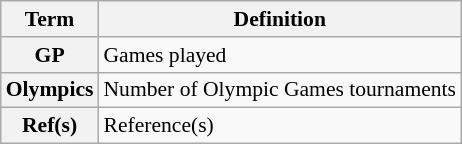<table class="wikitable" style="font-size:90%;">
<tr>
<th scope="col">Term</th>
<th scope="col">Definition</th>
</tr>
<tr>
<th scope="row">GP</th>
<td>Games played</td>
</tr>
<tr>
<th scope="row">Olympics</th>
<td>Number of Olympic Games tournaments</td>
</tr>
<tr>
<th scope="row">Ref(s)</th>
<td>Reference(s)</td>
</tr>
</table>
